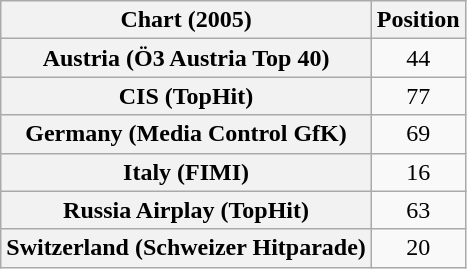<table class="wikitable sortable plainrowheaders" style="text-align:center">
<tr>
<th>Chart (2005)</th>
<th>Position</th>
</tr>
<tr>
<th scope="row">Austria (Ö3 Austria Top 40)</th>
<td>44</td>
</tr>
<tr>
<th scope="row">CIS (TopHit)</th>
<td>77</td>
</tr>
<tr>
<th scope="row">Germany (Media Control GfK)</th>
<td>69</td>
</tr>
<tr>
<th scope="row">Italy (FIMI)</th>
<td>16</td>
</tr>
<tr>
<th scope="row">Russia Airplay (TopHit)</th>
<td>63</td>
</tr>
<tr>
<th scope="row">Switzerland (Schweizer Hitparade)</th>
<td>20</td>
</tr>
</table>
